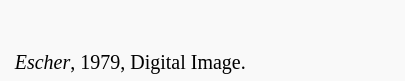<table class="infobox" style=border:none; align:right;">
<tr>
<td style="text-align:left; font-size: smaller; padding: 0px 5px 0px 5px; width:250px; line-height:110%;"><br><br>
<em>Escher</em>, 1979, Digital Image.</td>
</tr>
</table>
